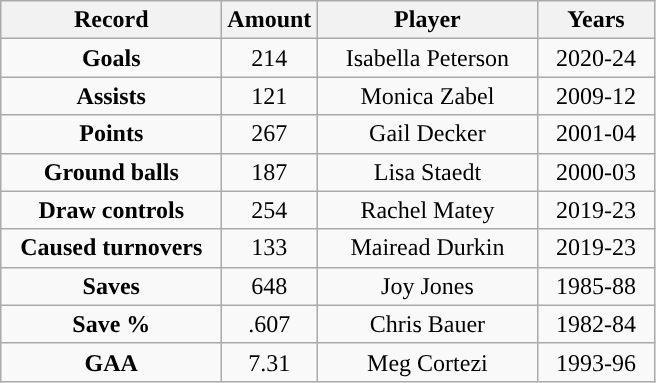<table class="wikitable">
<tr>
<th style="width:140px; ">Record</th>
<th style="width:35px; ">Amount</th>
<th style="width:140px; ">Player</th>
<th style="width:70px; ">Years</th>
</tr>
<tr style="text-align:center;">
<td><strong>Goals</strong></td>
<td>214</td>
<td>Isabella Peterson</td>
<td>2020-24</td>
</tr>
<tr style="text-align:center;">
<td><strong>Assists</strong></td>
<td>121</td>
<td>Monica Zabel</td>
<td>2009-12</td>
</tr>
<tr style="text-align:center;">
<td><strong>Points</strong></td>
<td>267</td>
<td>Gail Decker</td>
<td>2001-04</td>
</tr>
<tr style="text-align:center;">
<td><strong>Ground balls</strong></td>
<td>187</td>
<td>Lisa Staedt</td>
<td>2000-03</td>
</tr>
<tr style="text-align:center;">
<td><strong>Draw controls</strong></td>
<td>254</td>
<td>Rachel Matey</td>
<td>2019-23</td>
</tr>
<tr style="text-align:center;">
<td><strong>Caused turnovers</strong></td>
<td>133</td>
<td>Mairead Durkin</td>
<td>2019-23</td>
</tr>
<tr style="text-align:center;">
<td><strong>Saves</strong></td>
<td>648</td>
<td>Joy Jones</td>
<td>1985-88</td>
</tr>
<tr style="text-align:center;">
<td><strong>Save %</strong></td>
<td>.607</td>
<td>Chris Bauer</td>
<td>1982-84</td>
</tr>
<tr style="text-align:center;">
<td><strong>GAA</strong></td>
<td>7.31</td>
<td>Meg Cortezi</td>
<td>1993-96</td>
</tr>
</table>
